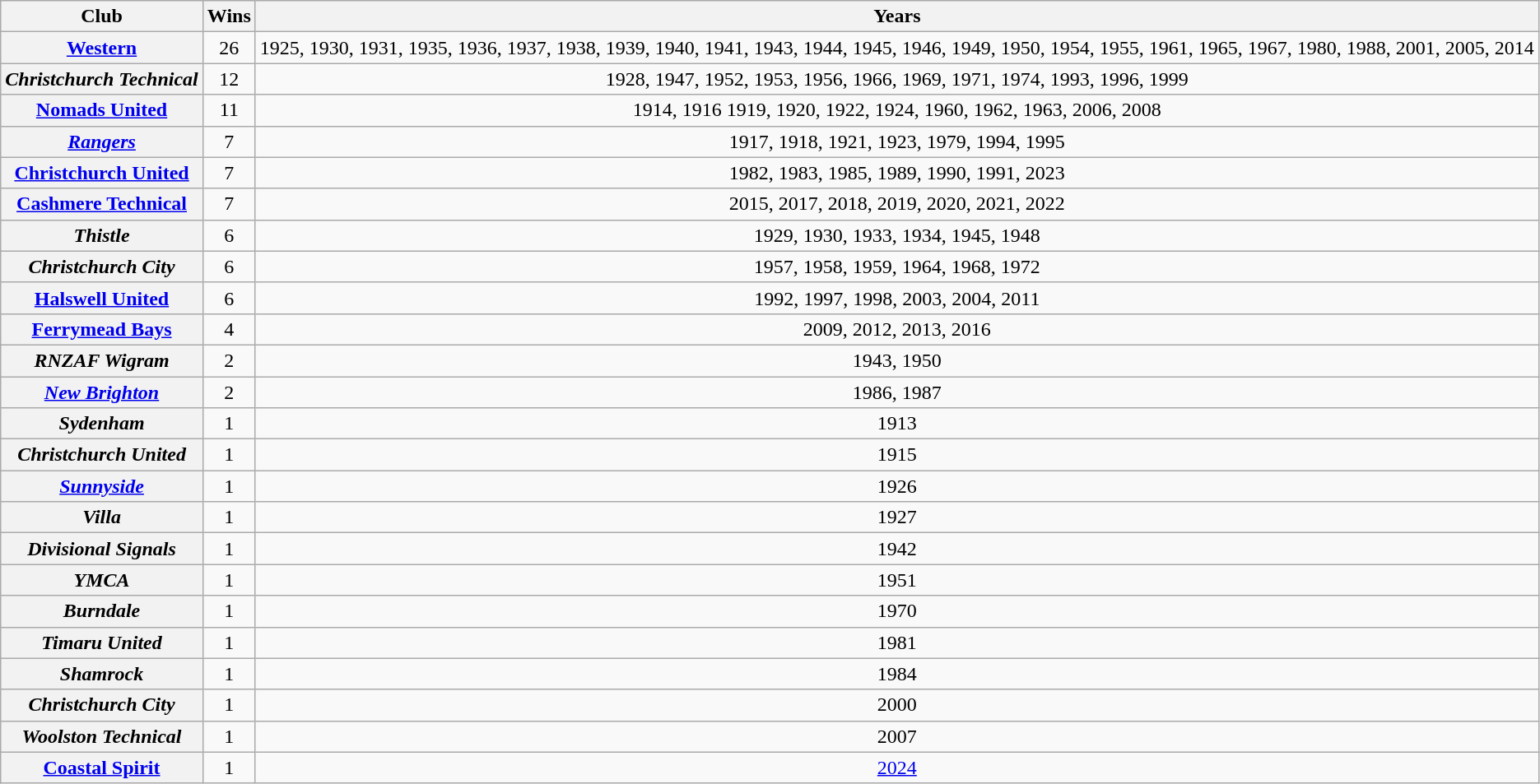<table class="wikitable sortable plainrowheaders" style="text-align:center">
<tr>
<th scope="col">Club</th>
<th scope="col">Wins</th>
<th scope="col">Years</th>
</tr>
<tr>
<th><a href='#'>Western</a></th>
<td>26</td>
<td>1925, 1930, 1931, 1935, 1936, 1937, 1938, 1939, 1940, 1941, 1943, 1944, 1945, 1946, 1949, 1950, 1954, 1955, 1961, 1965, 1967, 1980, 1988, 2001, 2005, 2014</td>
</tr>
<tr>
<th><em>Christchurch Technical</em></th>
<td>12</td>
<td>1928, 1947, 1952, 1953, 1956, 1966, 1969, 1971, 1974, 1993, 1996, 1999</td>
</tr>
<tr>
<th><a href='#'>Nomads United</a></th>
<td>11</td>
<td>1914, 1916 1919, 1920, 1922, 1924, 1960, 1962, 1963, 2006, 2008</td>
</tr>
<tr>
<th><em><a href='#'>Rangers</a></em></th>
<td>7</td>
<td>1917, 1918, 1921, 1923, 1979, 1994, 1995</td>
</tr>
<tr>
<th><a href='#'>Christchurch United</a></th>
<td>7</td>
<td>1982, 1983, 1985, 1989, 1990, 1991, 2023</td>
</tr>
<tr>
<th><a href='#'>Cashmere Technical</a></th>
<td>7</td>
<td>2015, 2017, 2018, 2019, 2020, 2021, 2022</td>
</tr>
<tr>
<th><em>Thistle</em></th>
<td>6</td>
<td>1929, 1930, 1933, 1934, 1945, 1948</td>
</tr>
<tr>
<th><em>Christchurch City</em></th>
<td>6</td>
<td>1957, 1958, 1959, 1964, 1968, 1972</td>
</tr>
<tr>
<th><a href='#'>Halswell United</a></th>
<td>6</td>
<td>1992, 1997, 1998, 2003, 2004, 2011</td>
</tr>
<tr>
<th><a href='#'>Ferrymead Bays</a></th>
<td>4</td>
<td>2009, 2012, 2013, 2016</td>
</tr>
<tr>
<th><em>RNZAF Wigram</em></th>
<td>2</td>
<td>1943, 1950</td>
</tr>
<tr>
<th><em><a href='#'>New Brighton</a></em></th>
<td>2</td>
<td>1986, 1987</td>
</tr>
<tr>
<th><em>Sydenham</em></th>
<td>1</td>
<td>1913</td>
</tr>
<tr>
<th><em>Christchurch United</em></th>
<td>1</td>
<td>1915</td>
</tr>
<tr>
<th><em><a href='#'>Sunnyside</a></em></th>
<td>1</td>
<td>1926</td>
</tr>
<tr>
<th><em>Villa</em></th>
<td>1</td>
<td>1927</td>
</tr>
<tr>
<th><em>Divisional Signals</em></th>
<td>1</td>
<td>1942</td>
</tr>
<tr>
<th><em>YMCA</em></th>
<td>1</td>
<td>1951</td>
</tr>
<tr>
<th><em>Burndale</em></th>
<td>1</td>
<td>1970</td>
</tr>
<tr>
<th><em>Timaru United</em></th>
<td>1</td>
<td>1981</td>
</tr>
<tr>
<th><em>Shamrock</em></th>
<td>1</td>
<td>1984</td>
</tr>
<tr>
<th><em>Christchurch City</em></th>
<td>1</td>
<td>2000</td>
</tr>
<tr>
<th><em>Woolston Technical</em></th>
<td>1</td>
<td>2007</td>
</tr>
<tr>
<th><a href='#'>Coastal Spirit</a></th>
<td>1</td>
<td><a href='#'>2024</a></td>
</tr>
</table>
